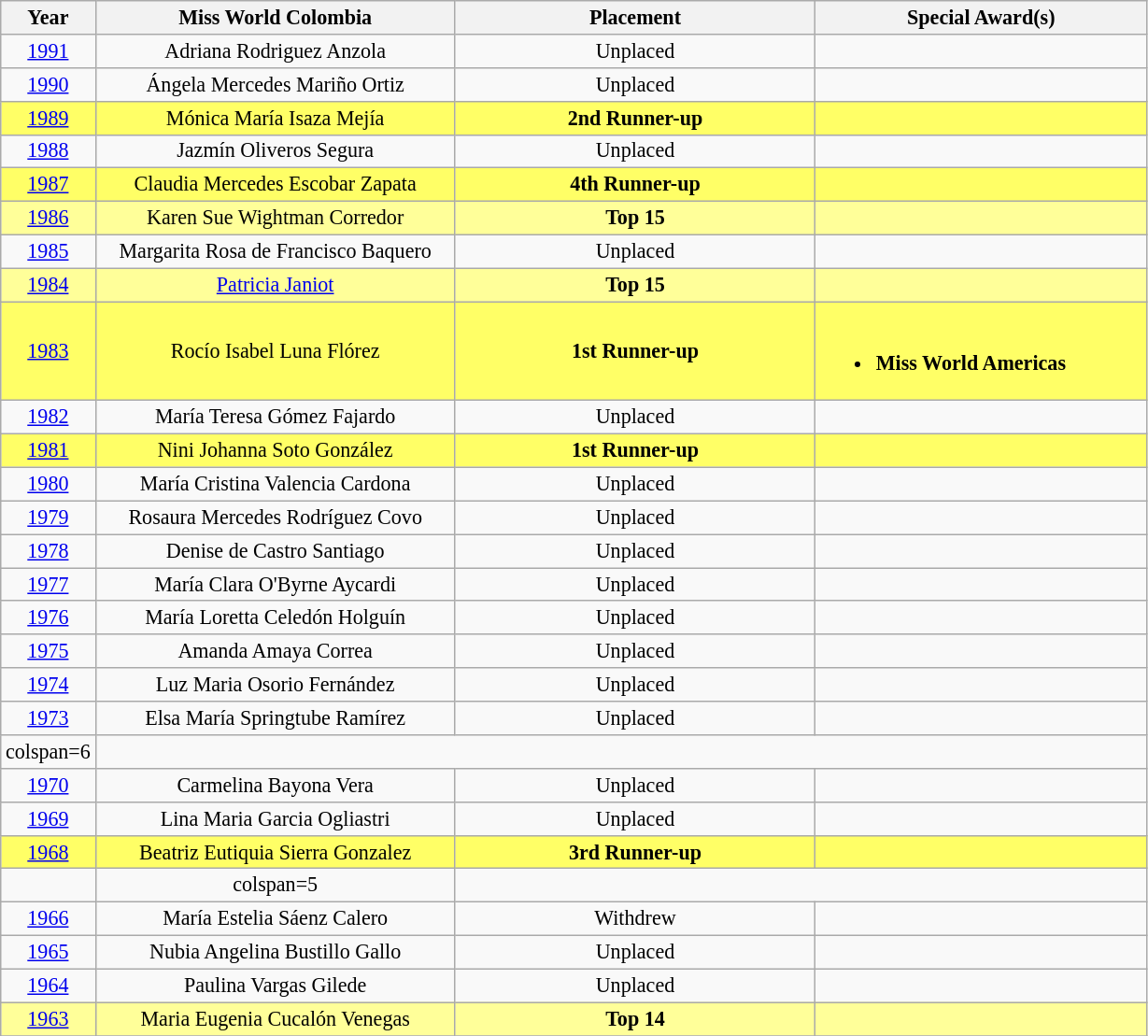<table class="wikitable" style="font-size: 92%; text-align:center">
<tr>
<th width="60">Year</th>
<th width="250">Miss World Colombia</th>
<th width="250">Placement</th>
<th width="230">Special Award(s)</th>
</tr>
<tr>
<td><a href='#'>1991</a></td>
<td>Adriana Rodriguez Anzola</td>
<td>Unplaced</td>
<td></td>
</tr>
<tr>
<td><a href='#'>1990</a></td>
<td>Ángela Mercedes Mariño Ortiz</td>
<td>Unplaced</td>
<td></td>
</tr>
<tr style="background-color:#FFFF66">
<td><a href='#'>1989</a></td>
<td>Mónica María Isaza Mejía</td>
<td><strong>2nd Runner-up</strong></td>
<td></td>
</tr>
<tr>
<td><a href='#'>1988</a></td>
<td>Jazmín Oliveros Segura</td>
<td>Unplaced</td>
<td></td>
</tr>
<tr style="background-color:#FFFF66">
<td><a href='#'>1987</a></td>
<td>Claudia Mercedes Escobar Zapata</td>
<td><strong>4th Runner-up</strong></td>
<td></td>
</tr>
<tr style="background-color:#FFFF99">
<td><a href='#'>1986</a></td>
<td>Karen Sue Wightman Corredor</td>
<td><strong>Top 15</strong></td>
<td></td>
</tr>
<tr>
<td><a href='#'>1985</a></td>
<td>Margarita Rosa de Francisco Baquero</td>
<td>Unplaced</td>
<td></td>
</tr>
<tr style="background-color:#FFFF99">
<td><a href='#'>1984</a></td>
<td><a href='#'>Patricia Janiot</a></td>
<td><strong>Top 15</strong></td>
<td></td>
</tr>
<tr style="background-color:#FFFF66">
<td><a href='#'>1983</a></td>
<td>Rocío Isabel Luna Flórez</td>
<td><strong>1st Runner-up</strong></td>
<td align="left"><br><ul><li><strong>Miss World Americas</strong></li></ul></td>
</tr>
<tr>
<td><a href='#'>1982</a></td>
<td>María Teresa Gómez Fajardo</td>
<td>Unplaced</td>
<td></td>
</tr>
<tr style="background-color:#FFFF66">
<td><a href='#'>1981</a></td>
<td>Nini Johanna Soto González</td>
<td><strong>1st Runner-up</strong></td>
<td></td>
</tr>
<tr>
<td><a href='#'>1980</a></td>
<td>María Cristina Valencia Cardona</td>
<td>Unplaced</td>
<td></td>
</tr>
<tr>
<td><a href='#'>1979</a></td>
<td>Rosaura Mercedes Rodríguez Covo</td>
<td>Unplaced</td>
<td></td>
</tr>
<tr>
<td><a href='#'>1978</a></td>
<td>Denise de Castro Santiago</td>
<td>Unplaced</td>
<td></td>
</tr>
<tr>
<td><a href='#'>1977</a></td>
<td>María Clara O'Byrne Aycardi</td>
<td>Unplaced</td>
<td></td>
</tr>
<tr>
<td><a href='#'>1976</a></td>
<td>María Loretta Celedón Holguín</td>
<td>Unplaced</td>
<td></td>
</tr>
<tr>
<td><a href='#'>1975</a></td>
<td>Amanda Amaya Correa</td>
<td>Unplaced</td>
<td></td>
</tr>
<tr>
<td><a href='#'>1974</a></td>
<td>Luz Maria Osorio Fernández</td>
<td>Unplaced</td>
<td></td>
</tr>
<tr>
<td><a href='#'>1973</a></td>
<td>Elsa María Springtube Ramírez</td>
<td>Unplaced</td>
<td></td>
</tr>
<tr>
<td>colspan=6 </td>
</tr>
<tr>
<td><a href='#'>1970</a></td>
<td>Carmelina Bayona Vera</td>
<td>Unplaced</td>
<td></td>
</tr>
<tr>
<td><a href='#'>1969</a></td>
<td>Lina Maria Garcia Ogliastri</td>
<td>Unplaced</td>
<td></td>
</tr>
<tr style="background-color:#FFFF66">
<td><a href='#'>1968</a></td>
<td>Beatriz Eutiquia Sierra Gonzalez</td>
<td><strong>3rd Runner-up</strong></td>
<td></td>
</tr>
<tr>
<td></td>
<td>colspan=5 </td>
</tr>
<tr>
<td><a href='#'>1966</a></td>
<td>María Estelia Sáenz Calero</td>
<td>Withdrew</td>
<td></td>
</tr>
<tr>
<td><a href='#'>1965</a></td>
<td>Nubia Angelina Bustillo Gallo</td>
<td>Unplaced</td>
<td></td>
</tr>
<tr>
<td><a href='#'>1964</a></td>
<td>Paulina Vargas Gilede</td>
<td>Unplaced</td>
<td></td>
</tr>
<tr style="background-color:#FFFF99">
<td><a href='#'>1963</a></td>
<td>Maria Eugenia Cucalón Venegas</td>
<td><strong>Top 14</strong></td>
<td></td>
</tr>
<tr>
</tr>
</table>
